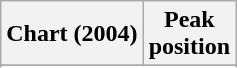<table class="wikitable sortable">
<tr>
<th>Chart (2004)</th>
<th>Peak<br>position</th>
</tr>
<tr>
</tr>
<tr>
</tr>
<tr>
</tr>
</table>
